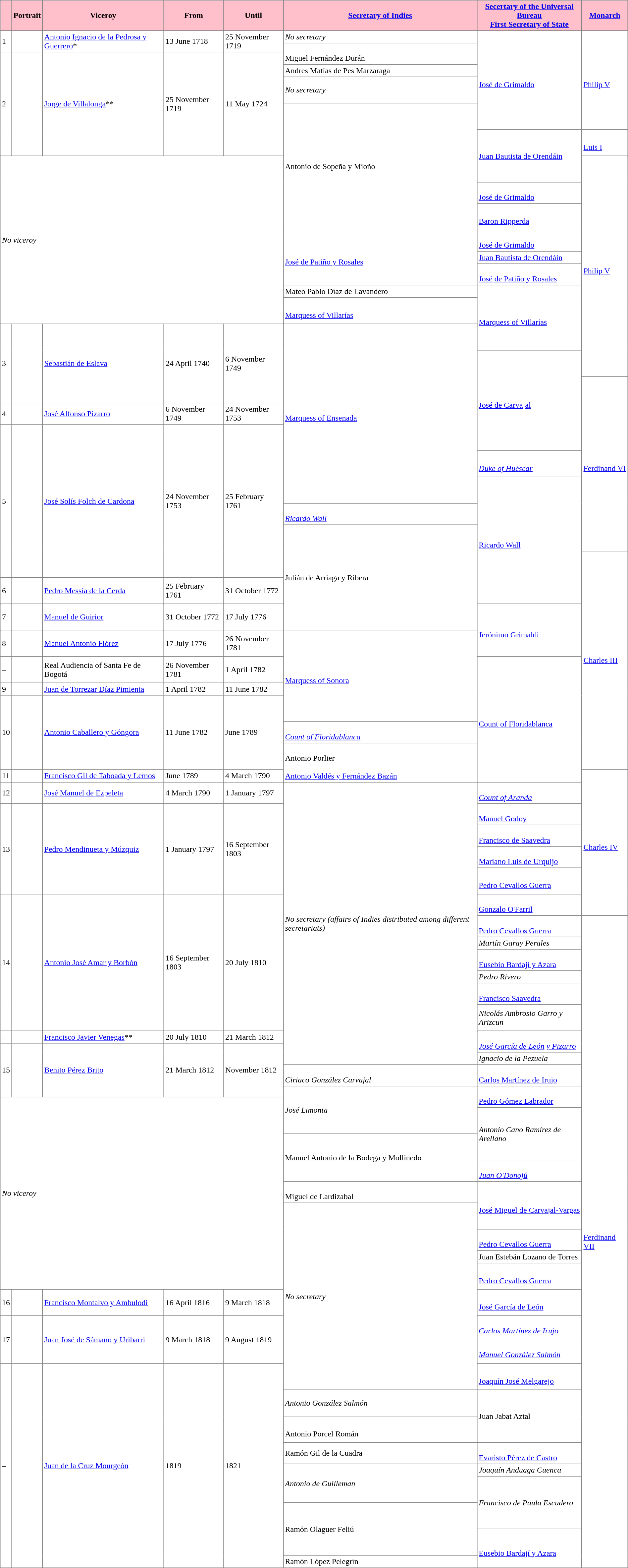<table class="toccolours" border="1" cellpadding="3" style="border-collapse:collapse">
<tr bgcolor="pink">
<th></th>
<th>Portrait</th>
<th>Viceroy</th>
<th>From</th>
<th>Until</th>
<th><a href='#'>Secretary of Indies</a></th>
<th><a href='#'>Secertary of the Universal Bureau</a><br><a href='#'>First Secretary of State</a></th>
<th><a href='#'>Monarch</a></th>
</tr>
<tr>
<td rowspan="2">1</td>
<td rowspan="2"></td>
<td rowspan="2"><a href='#'>Antonio Ignacio de la Pedrosa y Guerrero</a>*</td>
<td rowspan="2">13 June 1718</td>
<td rowspan="2">25 November 1719</td>
<td><em>No secretary</em></td>
<td rowspan="6"><br><a href='#'>José de Grimaldo</a></td>
<td rowspan="6"><br><a href='#'>Philip V</a></td>
</tr>
<tr>
<td rowspan="2"><br>Miguel Fernández Durán</td>
</tr>
<tr>
<td rowspan="5">2</td>
<td rowspan="5"></td>
<td rowspan="5"><a href='#'>Jorge de Villalonga</a>**</td>
<td rowspan="5">25 November 1719</td>
<td rowspan="5">11 May 1724</td>
</tr>
<tr>
<td>Andres Matías de Pes Marzaraga</td>
</tr>
<tr style="height:53px;">
<td><em>No secretary</em></td>
</tr>
<tr style="height:53px;">
<td rowspan="6">Antonio de Sopeña y Mioño</td>
</tr>
<tr style="height:53px;">
<td rowspan="3"><a href='#'>Juan Bautista de Orendáin</a></td>
<td rowspan="2"><br><a href='#'>Luis I</a></td>
</tr>
<tr>
<td colspan="5" rowspan="10"><em>No viceroy</em></td>
</tr>
<tr style="height:53px;">
<td rowspan="12"><br><a href='#'>Philip V</a></td>
</tr>
<tr>
<td><br><a href='#'>José de Grimaldo</a></td>
</tr>
<tr style="height:53px;">
<td rowspan="2"><br><a href='#'>Baron Ripperda</a></td>
</tr>
<tr>
<td rowspan="4"><br><a href='#'>José de Patiño y Rosales</a></td>
</tr>
<tr>
<td><br><a href='#'>José de Grimaldo</a></td>
</tr>
<tr>
<td><a href='#'>Juan Bautista de Orendáin</a></td>
</tr>
<tr>
<td><br><a href='#'>José de Patiño y Rosales</a></td>
</tr>
<tr>
<td>Mateo Pablo Díaz de Lavandero</td>
<td rowspan="4"><br><a href='#'>Marquess of Villarías</a></td>
</tr>
<tr style="height:53px;">
<td rowspan="2"><br><a href='#'>Marquess of Villarías</a></td>
</tr>
<tr>
<td rowspan="4">3</td>
<td rowspan="4"></td>
<td rowspan="4"><a href='#'>Sebastián de Eslava</a></td>
<td rowspan="4">24 April 1740</td>
<td rowspan="4">6 November 1749</td>
</tr>
<tr style="height:53px;">
<td rowspan="7"><br><a href='#'>Marquess of Ensenada</a></td>
</tr>
<tr style="height:53px;">
<td rowspan="4"><br><a href='#'>José de Carvajal</a></td>
</tr>
<tr style="height:53px;">
<td rowspan="7"><br><a href='#'>Ferdinand VI</a></td>
</tr>
<tr>
<td>4</td>
<td></td>
<td><a href='#'>José Alfonso Pizarro</a></td>
<td>6 November 1749</td>
<td>24 November 1753</td>
</tr>
<tr style="height:53px;">
<td rowspan="6">5</td>
<td rowspan="6"></td>
<td rowspan="6"><a href='#'>José Solís Folch de Cardona</a></td>
<td rowspan="6">24 November 1753</td>
<td rowspan="6">25 February 1761</td>
</tr>
<tr style="height:53px;">
<td><br><em><a href='#'>Duke of Huéscar</a></em> <em></em></td>
</tr>
<tr style="height:53px;">
<td rowspan="5"><br><a href='#'>Ricardo Wall</a></td>
</tr>
<tr>
<td><em><br><a href='#'>Ricardo Wall</a></em> <em></em></td>
</tr>
<tr style="height:53px;">
<td rowspan="5">Julián de Arriaga y Ribera<em></em></td>
</tr>
<tr style="height:53px;">
<td rowspan="13"><a href='#'>Charles III</a></td>
</tr>
<tr style="height:53px;">
<td rowspan="2">6</td>
<td rowspan="2"></td>
<td rowspan="2"><a href='#'>Pedro Messía de la Cerda</a></td>
<td rowspan="2">25 February 1761</td>
<td rowspan="2">31 October 1772</td>
</tr>
<tr>
<td rowspan="4"><br><a href='#'>Jerónimo Grimaldi</a></td>
</tr>
<tr style="height:53px;">
<td rowspan="2">7</td>
<td rowspan="2"></td>
<td rowspan="2"><a href='#'>Manuel de Guirior</a></td>
<td rowspan="2">31 October 1772</td>
<td rowspan="2">17 July 1776</td>
</tr>
<tr>
<td rowspan="6"><br><a href='#'>Marquess of Sonora</a><em></em></td>
</tr>
<tr style="height:53px;">
<td rowspan="2">8</td>
<td rowspan="2"></td>
<td rowspan="2"><a href='#'>Manuel Antonio Flórez</a></td>
<td rowspan="2">17 July 1776</td>
<td rowspan="2">26 November 1781</td>
</tr>
<tr>
<td rowspan="9"><br><a href='#'>Count of Floridablanca</a></td>
</tr>
<tr style="height:53px;">
<td>–</td>
<td></td>
<td>Real Audiencia of Santa Fe de Bogotá</td>
<td>26 November 1781</td>
<td>1 April 1782</td>
</tr>
<tr>
<td>9</td>
<td></td>
<td><a href='#'>Juan de Torrezar Díaz Pimienta</a></td>
<td>1 April 1782</td>
<td>11 June 1782</td>
</tr>
<tr style="height:53px;">
<td rowspan="3">10</td>
<td rowspan="3"></td>
<td rowspan="3"><a href='#'>Antonio Caballero y Góngora</a></td>
<td rowspan="3">11 June 1782</td>
<td rowspan="3">June 1789</td>
</tr>
<tr>
<td><em></em><br><em><a href='#'>Count of Floridablanca</a></em> <em></em></td>
</tr>
<tr style="height:53px;">
<td rowspan="4"><br>Antonio Porlier<br><br><a href='#'>Antonio Valdés y Fernández Bazán</a></td>
</tr>
<tr>
<td rowspan="2">11</td>
<td rowspan="2"></td>
<td rowspan="2"><a href='#'>Francisco Gil de Taboada y Lemos</a></td>
<td rowspan="2">June 1789</td>
<td rowspan="2">4 March 1790</td>
</tr>
<tr>
<td rowspan="10"><br><a href='#'>Charles IV</a></td>
</tr>
<tr>
<td rowspan="3">12</td>
<td rowspan="3"></td>
<td rowspan="3"><a href='#'>José Manuel de Ezpeleta</a></td>
<td rowspan="3">4 March 1790</td>
<td rowspan="3">1 January 1797</td>
</tr>
<tr>
<td rowspan="18"><em>No secretary (affairs of Indies distributed among different secretariats)</em></td>
<td><br><em><a href='#'>Count of Aranda</a></em> <em></em></td>
</tr>
<tr>
<td rowspan="2"><br><a href='#'>Manuel Godoy</a></td>
</tr>
<tr>
<td rowspan="4">13</td>
<td rowspan="4"></td>
<td rowspan="4"><a href='#'>Pedro Mendinueta y Múzquiz</a></td>
<td rowspan="4">1 January 1797</td>
<td rowspan="4">16 September 1803</td>
</tr>
<tr>
<td><br><a href='#'>Francisco de Saavedra</a></td>
</tr>
<tr>
<td><br><a href='#'>Mariano Luis de Urquijo</a></td>
</tr>
<tr style="height:53px;">
<td rowspan="2"><br><a href='#'>Pedro Cevallos Guerra</a></td>
</tr>
<tr>
<td rowspan="8">14</td>
<td rowspan="8"></td>
<td rowspan="8"><a href='#'>Antonio José Amar y Borbón</a></td>
<td rowspan="8">16 September 1803</td>
<td rowspan="8">20 July 1810</td>
</tr>
<tr>
<td><br><a href='#'>Gonzalo O'Farril</a></td>
</tr>
<tr>
<td><br><a href='#'>Pedro Cevallos Guerra</a></td>
<td rowspan="39"><a href='#'>Ferdinand VII</a></td>
</tr>
<tr>
<td><em>Martín Garay Perales</em> <em></em></td>
</tr>
<tr>
<td><br><a href='#'>Eusebio Bardají y Azara</a></td>
</tr>
<tr>
<td><em>Pedro Rivero </em></td>
</tr>
<tr>
<td><br><a href='#'>Francisco Saavedra</a></td>
</tr>
<tr style="height:53px;">
<td rowspan="2"><em>Nicolás Ambrosio Garro y Arizcun</em> <em></em></td>
</tr>
<tr>
<td rowspan="2">–</td>
<td rowspan="2"></td>
<td rowspan="2"><a href='#'>Francisco Javier Venegas</a>**</td>
<td rowspan="2">20 July 1810</td>
<td rowspan="2">21 March 1812</td>
</tr>
<tr>
<td rowspan="2"><br><em><a href='#'>José García de León</a> <a href='#'>y Pizarro</a></em> <em></em></td>
</tr>
<tr>
<td rowspan="5">15</td>
<td rowspan="5"></td>
<td rowspan="5"><a href='#'>Benito Pérez Brito</a></td>
<td rowspan="5">21 March 1812</td>
<td rowspan="5">November 1812</td>
</tr>
<tr>
<td><em>Ignacio de la Pezuela</em> <em></em></td>
</tr>
<tr>
<td rowspan="2"><br><em>Ciriaco González Carvajal</em> <em></em></td>
<td><br><a href='#'>Carlos Martínez de Irujo</a></td>
</tr>
<tr>
<td rowspan="3"><br><a href='#'>Pedro Gómez Labrador</a></td>
</tr>
<tr>
<td rowspan="3"><em>José Limonta </em></td>
</tr>
<tr>
<td colspan="5" rowspan="9"><em>No viceroy</em></td>
</tr>
<tr style="height:53px;">
<td rowspan="2"><em>Antonio Cano Ramírez de Arellano</em> <em></em></td>
</tr>
<tr style="height:53px;">
<td rowspan="2">Manuel Antonio de la Bodega y Mollinedo</td>
</tr>
<tr>
<td><br><em><a href='#'>Juan O'Donojú</a></em> <em></em></td>
</tr>
<tr>
<td><br>Miguel de Lardizabal</td>
<td rowspan="2"><br><a href='#'>José Miguel de Carvajal-Vargas</a></td>
</tr>
<tr style="height:53px;">
<td rowspan="11"><em>No secretary</em></td>
</tr>
<tr>
<td><br><a href='#'>Pedro Cevallos Guerra</a></td>
</tr>
<tr>
<td>Juan Estebán Lozano de Torres</td>
</tr>
<tr style="height:53px;">
<td rowspan="2"><br><a href='#'>Pedro Cevallos Guerra</a></td>
</tr>
<tr>
<td rowspan="2">16</td>
<td rowspan="2"></td>
<td rowspan="2"><a href='#'>Francisco Montalvo y Ambulodi</a></td>
<td rowspan="2">16 April 1816</td>
<td rowspan="2">9 March 1818</td>
</tr>
<tr style="height:53px;">
<td rowspan="2"><br><a href='#'>José García de León</a></td>
</tr>
<tr>
<td rowspan="3">17</td>
<td rowspan="3"></td>
<td rowspan="3"><a href='#'>Juan José de Sámano y Uribarri</a></td>
<td rowspan="3">9 March 1818</td>
<td rowspan="3">9 August 1819</td>
</tr>
<tr>
<td><br><a href='#'><em>Carlos Martínez de Irujo</em></a> <em></em></td>
</tr>
<tr style="height:53px;">
<td rowspan="2"><br><em><a href='#'>Manuel González Salmón</a></em> <em></em></td>
</tr>
<tr>
<td rowspan="12">–</td>
<td rowspan="12"></td>
<td rowspan="12"><a href='#'>Juan de la Cruz Mourgeón</a></td>
<td rowspan="12">1819</td>
<td rowspan="12">1821</td>
</tr>
<tr style="height:53px;">
<td rowspan="2"><br><a href='#'>Joaquín José Melgarejo</a></td>
</tr>
<tr>
<td rowspan="2"><em>Antonio González Salmón</em> <em></em></td>
</tr>
<tr style="height:53px;">
<td rowspan="2">Juan Jabat Aztal</td>
</tr>
<tr style="height:53px;">
<td rowspan="2"><br>Antonio Porcel Román</td>
</tr>
<tr>
<td rowspan="2"><br><a href='#'>Evaristo Pérez de Castro</a></td>
</tr>
<tr>
<td>Ramón Gil de la Cuadra</td>
</tr>
<tr>
<td rowspan="2"><em>Antonio de Guilleman</em> <em></em></td>
<td><em>Joaquín Anduaga Cuenca</em> <em></em></td>
</tr>
<tr style="height:53px;">
<td rowspan="2"><em>Francisco de Paula Escudero</em> <em></em></td>
</tr>
<tr style="height:53px;">
<td rowspan="2">Ramón Olaguer Feliú</td>
</tr>
<tr style="height:53px;">
<td rowspan="2"><br><a href='#'>Eusebio Bardají y Azara</a></td>
</tr>
<tr>
<td>Ramón López Pelegrín</td>
</tr>
</table>
